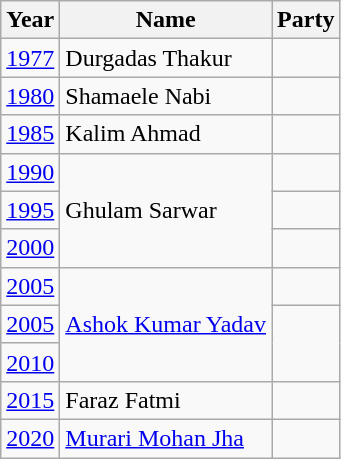<table class="wikitable">
<tr>
<th>Year</th>
<th>Name</th>
<th colspan="2">Party</th>
</tr>
<tr>
<td><a href='#'>1977</a></td>
<td>Durgadas Thakur</td>
<td></td>
</tr>
<tr>
<td><a href='#'>1980</a></td>
<td>Shamaele Nabi</td>
<td></td>
</tr>
<tr>
<td><a href='#'>1985</a></td>
<td>Kalim Ahmad</td>
</tr>
<tr>
<td><a href='#'>1990</a></td>
<td rowspan="3">Ghulam Sarwar</td>
<td></td>
</tr>
<tr>
<td><a href='#'>1995</a></td>
</tr>
<tr>
<td><a href='#'>2000</a></td>
<td></td>
</tr>
<tr>
<td><a href='#'>2005</a></td>
<td rowspan="3"><a href='#'>Ashok Kumar Yadav</a></td>
<td></td>
</tr>
<tr>
<td><a href='#'>2005</a></td>
</tr>
<tr>
<td><a href='#'>2010</a></td>
</tr>
<tr>
<td><a href='#'>2015</a></td>
<td>Faraz Fatmi</td>
<td></td>
</tr>
<tr>
<td><a href='#'>2020</a></td>
<td><a href='#'>Murari Mohan Jha</a></td>
<td></td>
</tr>
</table>
